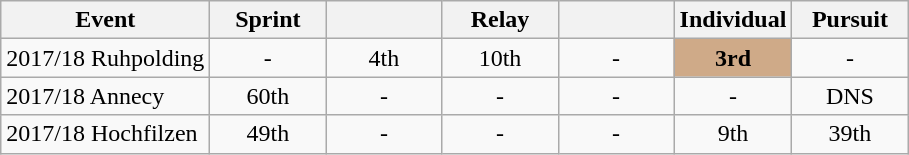<table class="wikitable" style="text-align: center;">
<tr ">
<th>Event</th>
<th style="width:70px;">Sprint</th>
<th style="width:70px;"></th>
<th style="width:70px;">Relay</th>
<th style="width:70px;"></th>
<th style="width:70px;">Individual</th>
<th style="width:70px;">Pursuit</th>
</tr>
<tr>
<td align=left> 2017/18 Ruhpolding</td>
<td>-</td>
<td>4th</td>
<td>10th</td>
<td>-</td>
<td style="background:#cfaa88;"><strong>3rd</strong></td>
<td>-</td>
</tr>
<tr>
<td align=left> 2017/18 Annecy</td>
<td>60th</td>
<td>-</td>
<td>-</td>
<td>-</td>
<td>-</td>
<td>DNS</td>
</tr>
<tr>
<td align=left> 2017/18 Hochfilzen</td>
<td>49th</td>
<td>-</td>
<td>-</td>
<td>-</td>
<td>9th</td>
<td>39th</td>
</tr>
</table>
